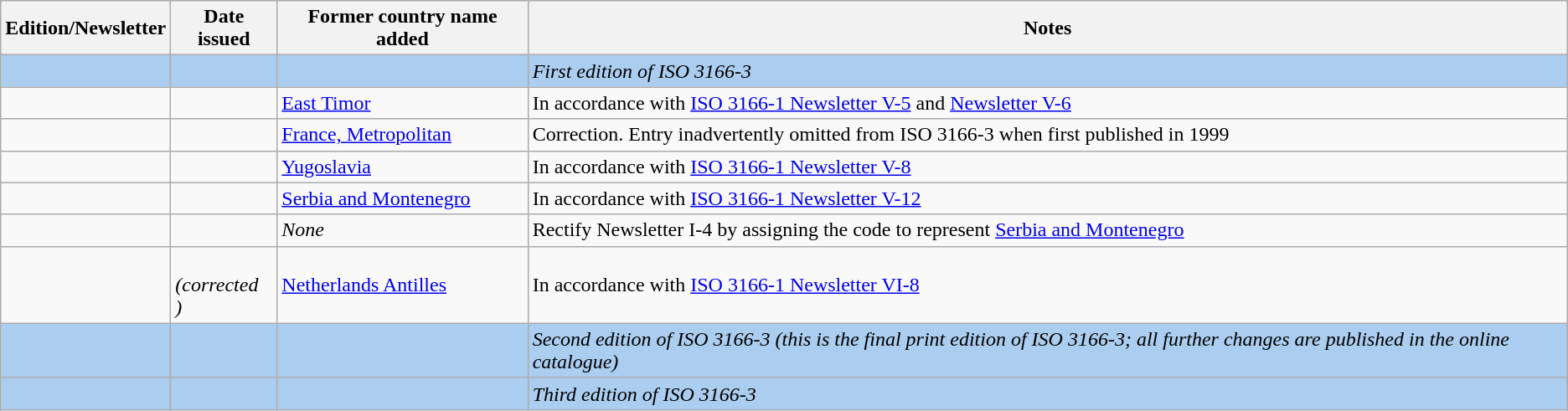<table class="wikitable">
<tr>
<th>Edition/Newsletter</th>
<th>Date issued</th>
<th>Former country name added</th>
<th>Notes</th>
</tr>
<tr style="background:#abcdef">
<td id="I"></td>
<td></td>
<td></td>
<td><em>First edition of ISO 3166-3</em></td>
</tr>
<tr>
<td id="I-1"></td>
<td></td>
<td><a href='#'>East Timor</a></td>
<td>In accordance with <a href='#'>ISO 3166-1 Newsletter V-5</a> and <a href='#'>Newsletter V-6</a></td>
</tr>
<tr>
<td id="I-2"></td>
<td></td>
<td><a href='#'>France, Metropolitan</a></td>
<td>Correction. Entry inadvertently omitted from ISO 3166-3 when first published in 1999</td>
</tr>
<tr>
<td id="I-3"></td>
<td></td>
<td><a href='#'>Yugoslavia</a></td>
<td>In accordance with <a href='#'>ISO 3166-1 Newsletter V-8</a></td>
</tr>
<tr>
<td id="I-4"></td>
<td></td>
<td><a href='#'>Serbia and Montenegro</a></td>
<td>In accordance with <a href='#'>ISO 3166-1 Newsletter V-12</a></td>
</tr>
<tr>
<td id="I-5"></td>
<td></td>
<td><em>None</em></td>
<td>Rectify Newsletter I-4 by assigning the code  to represent <a href='#'>Serbia and Montenegro</a></td>
</tr>
<tr>
<td id="I-6"></td>
<td><br> <em>(corrected<br> )</em></td>
<td><a href='#'>Netherlands Antilles</a></td>
<td>In accordance with <a href='#'>ISO 3166-1 Newsletter VI-8</a></td>
</tr>
<tr style="background:#abcdef">
<td id="II"></td>
<td></td>
<td></td>
<td><em>Second edition of ISO 3166-3 (this is the final print edition of ISO 3166-3; all further changes are published in the online catalogue)</em></td>
</tr>
<tr style="background:#abcdef">
<td id="III"></td>
<td></td>
<td></td>
<td><em>Third edition of ISO 3166-3</em></td>
</tr>
</table>
